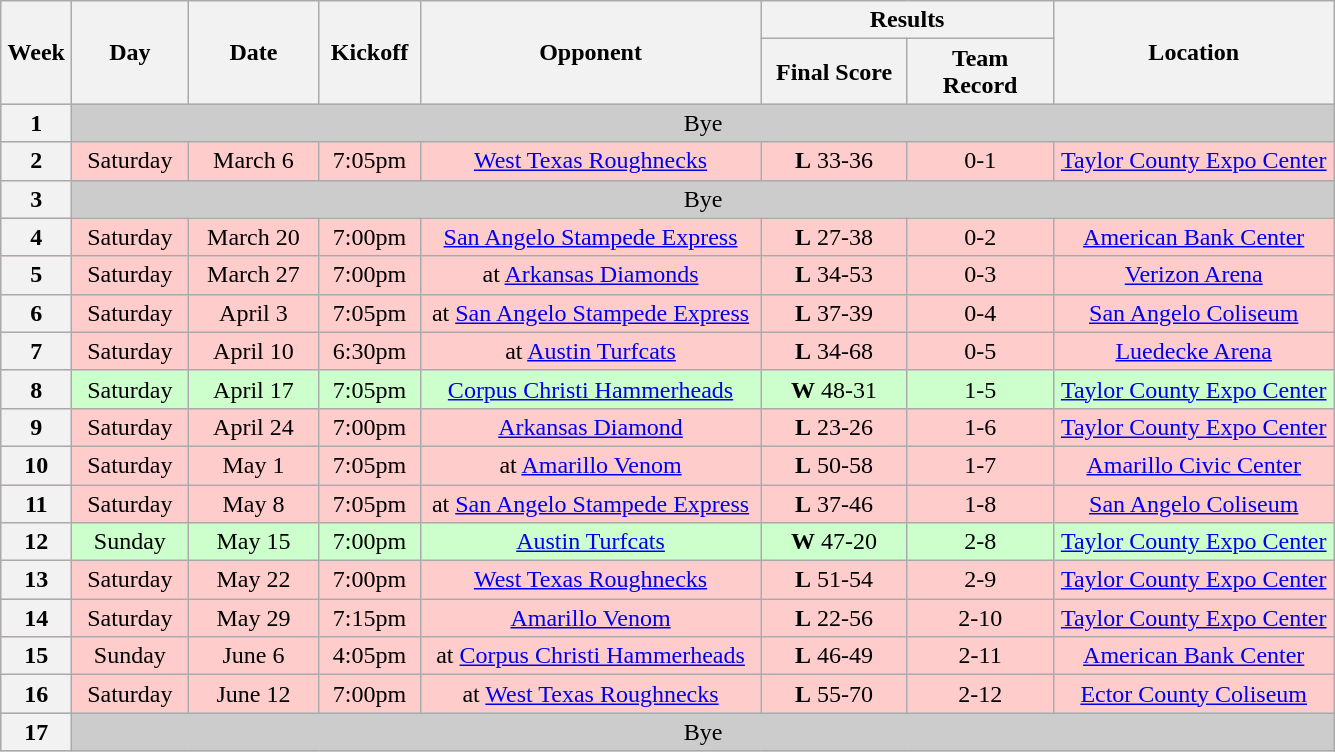<table class="wikitable">
<tr>
<th rowspan="2" width="40">Week</th>
<th rowspan="2" width="70">Day</th>
<th rowspan="2" width="80">Date</th>
<th rowspan="2" width="60">Kickoff</th>
<th rowspan="2" width="220">Opponent</th>
<th colspan="2" width="180">Results</th>
<th rowspan="2" width="180">Location</th>
</tr>
<tr>
<th width="90">Final Score</th>
<th width="90">Team Record</th>
</tr>
<tr style="background: #CCCCCC;">
<th>1</th>
<td colSpan=7 align="center">Bye</td>
</tr>
<tr align="center" bgcolor="#FFCCCC">
<th>2</th>
<td align="center">Saturday</td>
<td align="center">March 6</td>
<td align="center">7:05pm</td>
<td align="center"><a href='#'>West Texas Roughnecks</a></td>
<td align="center"><strong>L</strong> 33-36</td>
<td align="center">0-1</td>
<td align="center"><a href='#'>Taylor County Expo Center</a></td>
</tr>
<tr style="background: #CCCCCC;">
<th>3</th>
<td colSpan=7 align="center">Bye</td>
</tr>
<tr align="center" bgcolor="#FFCCCC">
<th>4</th>
<td align="center">Saturday</td>
<td align="center">March 20</td>
<td align="center">7:00pm</td>
<td align="center"><a href='#'>San Angelo Stampede Express</a></td>
<td align="center"><strong>L</strong> 27-38</td>
<td align="center">0-2</td>
<td align="center"><a href='#'>American Bank Center</a></td>
</tr>
<tr align="center" bgcolor="#FFCCCC">
<th>5</th>
<td align="center">Saturday</td>
<td align="center">March 27</td>
<td align="center">7:00pm</td>
<td align="center">at <a href='#'>Arkansas Diamonds</a></td>
<td align="center"><strong>L</strong> 34-53</td>
<td align="center">0-3</td>
<td align="center"><a href='#'>Verizon Arena</a></td>
</tr>
<tr align="center" bgcolor="#FFCCCC">
<th>6</th>
<td align="center">Saturday</td>
<td align="center">April 3</td>
<td align="center">7:05pm</td>
<td align="center">at <a href='#'>San Angelo Stampede Express</a></td>
<td align="center"><strong>L</strong> 37-39</td>
<td align="center">0-4</td>
<td align="center"><a href='#'>San Angelo Coliseum</a></td>
</tr>
<tr align="center" bgcolor="#FFCCCC">
<th>7</th>
<td align="center">Saturday</td>
<td align="center">April 10</td>
<td align="center">6:30pm</td>
<td align="center">at <a href='#'>Austin Turfcats</a></td>
<td align="center"><strong>L</strong> 34-68</td>
<td align="center">0-5</td>
<td align="center"><a href='#'>Luedecke Arena</a></td>
</tr>
<tr align="center" bgcolor="#CCFFCC">
<th>8</th>
<td align="center">Saturday</td>
<td align="center">April 17</td>
<td align="center">7:05pm</td>
<td align="center"><a href='#'>Corpus Christi Hammerheads</a></td>
<td align="center"><strong>W</strong> 48-31</td>
<td align="center">1-5</td>
<td align="center"><a href='#'>Taylor County Expo Center</a></td>
</tr>
<tr align="center" bgcolor="#FFCCCC">
<th>9</th>
<td align="center">Saturday</td>
<td align="center">April 24</td>
<td align="center">7:00pm</td>
<td align="center"><a href='#'>Arkansas Diamond</a></td>
<td align="center"><strong>L</strong> 23-26</td>
<td align="center">1-6</td>
<td align="center"><a href='#'>Taylor County Expo Center</a></td>
</tr>
<tr align="center" bgcolor="#FFCCCC">
<th>10</th>
<td align="center">Saturday</td>
<td align="center">May 1</td>
<td align="center">7:05pm</td>
<td align="center">at <a href='#'>Amarillo Venom</a></td>
<td align="center"><strong>L</strong> 50-58</td>
<td align="center">1-7</td>
<td align="center"><a href='#'>Amarillo Civic Center</a></td>
</tr>
<tr align="center" bgcolor="#FFCCCC">
<th>11</th>
<td align="center">Saturday</td>
<td align="center">May 8</td>
<td align="center">7:05pm</td>
<td align="center">at <a href='#'>San Angelo Stampede Express</a></td>
<td align="center"><strong>L</strong> 37-46</td>
<td align="center">1-8</td>
<td align="center"><a href='#'>San Angelo Coliseum</a></td>
</tr>
<tr align="center" bgcolor="#CCFFCC">
<th>12</th>
<td align="center">Sunday</td>
<td align="center">May 15</td>
<td align="center">7:00pm</td>
<td align="center"><a href='#'>Austin Turfcats</a></td>
<td align="center"><strong>W</strong> 47-20</td>
<td align="center">2-8</td>
<td align="center"><a href='#'>Taylor County Expo Center</a></td>
</tr>
<tr align="center" bgcolor="#FFCCCC">
<th>13</th>
<td align="center">Saturday</td>
<td align="center">May 22</td>
<td align="center">7:00pm</td>
<td align="center"><a href='#'>West Texas Roughnecks</a></td>
<td align="center"><strong>L</strong> 51-54</td>
<td align="center">2-9</td>
<td align="center"><a href='#'>Taylor County Expo Center</a></td>
</tr>
<tr align="center" bgcolor="#FFCCCC">
<th>14</th>
<td align="center">Saturday</td>
<td align="center">May 29</td>
<td align="center">7:15pm</td>
<td align="center"><a href='#'>Amarillo Venom</a></td>
<td align="center"><strong>L</strong> 22-56</td>
<td align="center">2-10</td>
<td align="center"><a href='#'>Taylor County Expo Center</a></td>
</tr>
<tr align="center" bgcolor="#FFCCCC">
<th>15</th>
<td align="center">Sunday</td>
<td align="center">June 6</td>
<td align="center">4:05pm</td>
<td align="center">at <a href='#'>Corpus Christi Hammerheads</a></td>
<td align="center"><strong>L</strong> 46-49</td>
<td align="center">2-11</td>
<td align="center"><a href='#'>American Bank Center</a></td>
</tr>
<tr align="center" bgcolor="#FFCCCC">
<th>16</th>
<td align="center">Saturday</td>
<td align="center">June 12</td>
<td align="center">7:00pm</td>
<td align="center">at <a href='#'>West Texas Roughnecks</a></td>
<td align="center"><strong>L</strong> 55-70</td>
<td align="center">2-12</td>
<td align="center"><a href='#'>Ector County Coliseum</a></td>
</tr>
<tr style="background: #CCCCCC;">
<th>17</th>
<td colSpan=7 align="center">Bye</td>
</tr>
</table>
